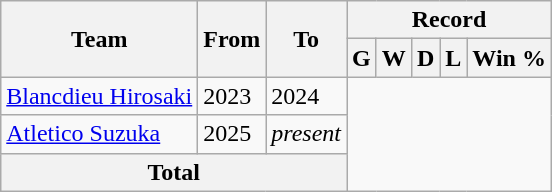<table class="wikitable" style="text-align: center">
<tr>
<th rowspan="2">Team</th>
<th rowspan="2">From</th>
<th rowspan="2">To</th>
<th colspan="5">Record</th>
</tr>
<tr>
<th>G</th>
<th>W</th>
<th>D</th>
<th>L</th>
<th>Win %</th>
</tr>
<tr>
<td align="left"><a href='#'>Blancdieu Hirosaki</a></td>
<td align="left">2023</td>
<td align="left">2024<br></td>
</tr>
<tr>
<td align="left"><a href='#'>Atletico Suzuka</a></td>
<td align="left">2025</td>
<td align="left"><em>present</em><br></td>
</tr>
<tr>
<th colspan="3">Total<br></th>
</tr>
</table>
